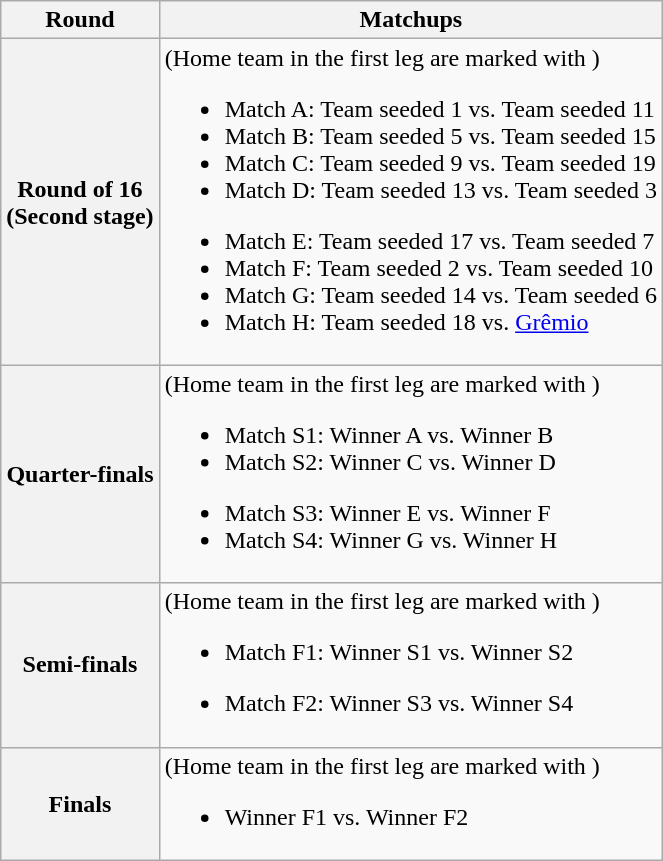<table class=wikitable>
<tr>
<th>Round</th>
<th>Matchups</th>
</tr>
<tr>
<th>Round of 16<br>(Second stage)</th>
<td>(Home team in the first leg are marked with )<br>
<ul><li>Match A: Team seeded 1 vs. Team seeded 11 </li><li>Match B: Team seeded 5 vs. Team seeded 15 </li><li>Match C: Team seeded 9 vs. Team seeded 19 </li><li>Match D: Team seeded 13 vs. Team seeded 3 </li></ul><ul><li>Match E: Team seeded 17 vs. Team seeded 7 </li><li>Match F: Team seeded 2  vs. Team seeded 10</li><li>Match G: Team seeded 14  vs. Team seeded 6</li><li>Match H: Team seeded 18  vs. <a href='#'>Grêmio</a> </li></ul></td>
</tr>
<tr>
<th>Quarter-finals</th>
<td>(Home team in the first leg are marked with )<br>
<ul><li>Match S1: Winner A vs. Winner B </li><li>Match S2: Winner C vs. Winner D </li></ul><ul><li>Match S3: Winner E vs. Winner F </li><li>Match S4: Winner G vs. Winner H </li></ul></td>
</tr>
<tr>
<th>Semi-finals</th>
<td>(Home team in the first leg are marked with )<br>
<ul><li>Match F1: Winner S1 vs. Winner S2 </li></ul><ul><li>Match F2: Winner S3 vs. Winner S4 </li></ul></td>
</tr>
<tr>
<th>Finals</th>
<td>(Home team in the first leg are marked with )<br><ul><li>Winner F1  vs. Winner F2</li></ul></td>
</tr>
</table>
